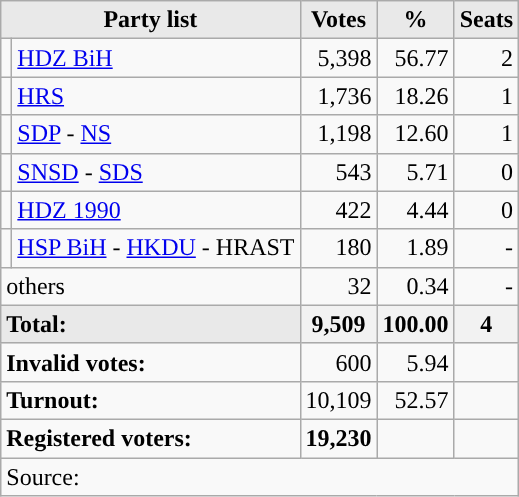<table class="wikitable" border="1">
<tr>
<th colspan="2" align="center" style="background-color:#E9E9E9">Party list</th>
<th align="center" style="background-color:#E9E9E9">Votes</th>
<th align="center" style="background-color:#E9E9E9">%</th>
<th align="center" style="background-color:#E9E9E9">Seats</th>
</tr>
<tr>
<td></td>
<td align="left"><a href='#'>HDZ BiH</a></td>
<td align="right">5,398</td>
<td align="right">56.77</td>
<td align="right">2</td>
</tr>
<tr>
<td></td>
<td align="left"><a href='#'>HRS</a></td>
<td align="right">1,736</td>
<td align="right">18.26</td>
<td align="right">1</td>
</tr>
<tr>
<td></td>
<td align="left"><a href='#'>SDP</a> - <a href='#'>NS</a></td>
<td align="right">1,198</td>
<td align="right">12.60</td>
<td align="right">1</td>
</tr>
<tr>
<td></td>
<td align="left"><a href='#'>SNSD</a> - <a href='#'>SDS</a></td>
<td align="right">543</td>
<td align="right">5.71</td>
<td align="right">0</td>
</tr>
<tr>
<td></td>
<td align="left"><a href='#'>HDZ 1990</a></td>
<td align="right">422</td>
<td align="right">4.44</td>
<td align="right">0</td>
</tr>
<tr>
<td></td>
<td align="left"><a href='#'>HSP BiH</a> - <a href='#'>HKDU</a> - HRAST</td>
<td align="right">180</td>
<td align="right">1.89</td>
<td align="right">-</td>
</tr>
<tr>
<td colspan="2">others</td>
<td align="right">32</td>
<td align="right">0.34</td>
<td align="right">-</td>
</tr>
<tr style="background-color:#E9E9E9">
<td colspan="2" align="left"><strong>Total:</strong></td>
<th align="right">9,509</th>
<th align="right">100.00</th>
<th align="right">4</th>
</tr>
<tr>
<td colspan="2" align="left"><strong>Invalid votes:</strong></td>
<td align="right">600</td>
<td align="right">5.94</td>
<td align="right"></td>
</tr>
<tr>
<td colspan="2" align="left"><strong>Turnout:</strong></td>
<td align="right">10,109</td>
<td align="right">52.57</td>
<td align="right"></td>
</tr>
<tr>
<td colspan="2" align="left"><strong>Registered voters:</strong></td>
<td align="right"><strong>19,230</strong></td>
<td align="right"></td>
<td align="right"></td>
</tr>
<tr>
<td colspan="5" align="left">Source: </td>
</tr>
</table>
